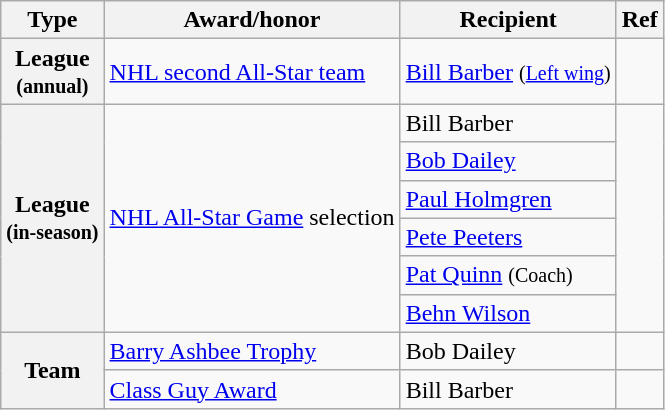<table class="wikitable">
<tr>
<th scope="col">Type</th>
<th scope="col">Award/honor</th>
<th scope="col">Recipient</th>
<th scope="col">Ref</th>
</tr>
<tr>
<th scope="row">League<br><small>(annual)</small></th>
<td><a href='#'>NHL second All-Star team</a></td>
<td><a href='#'>Bill Barber</a> <small>(<a href='#'>Left wing</a>)</small></td>
<td></td>
</tr>
<tr>
<th scope="row" rowspan="6">League<br><small>(in-season)</small></th>
<td rowspan="6"><a href='#'>NHL All-Star Game</a> selection</td>
<td>Bill Barber</td>
<td rowspan="6"></td>
</tr>
<tr>
<td><a href='#'>Bob Dailey</a></td>
</tr>
<tr>
<td><a href='#'>Paul Holmgren</a></td>
</tr>
<tr>
<td><a href='#'>Pete Peeters</a></td>
</tr>
<tr>
<td><a href='#'>Pat Quinn</a> <small>(Coach)</small></td>
</tr>
<tr>
<td><a href='#'>Behn Wilson</a></td>
</tr>
<tr>
<th scope="row" rowspan="2">Team</th>
<td><a href='#'>Barry Ashbee Trophy</a></td>
<td>Bob Dailey</td>
<td></td>
</tr>
<tr>
<td><a href='#'>Class Guy Award</a></td>
<td>Bill Barber</td>
<td></td>
</tr>
</table>
